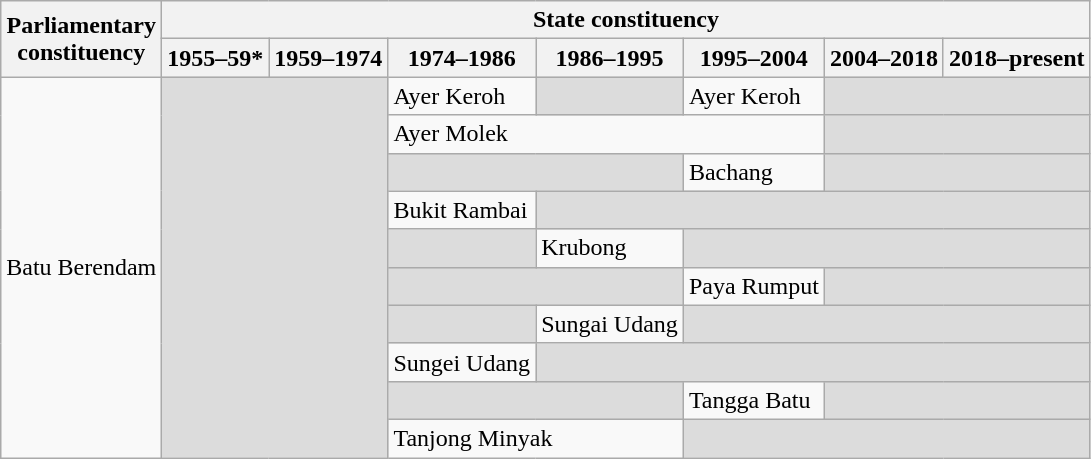<table class="wikitable">
<tr>
<th rowspan="2">Parliamentary<br>constituency</th>
<th colspan="7">State constituency</th>
</tr>
<tr>
<th>1955–59*</th>
<th>1959–1974</th>
<th>1974–1986</th>
<th>1986–1995</th>
<th>1995–2004</th>
<th>2004–2018</th>
<th>2018–present</th>
</tr>
<tr>
<td rowspan="10">Batu Berendam</td>
<td colspan="2" rowspan="10" bgcolor="dcdcdc"></td>
<td>Ayer Keroh</td>
<td bgcolor="dcdcdc"></td>
<td>Ayer Keroh</td>
<td colspan="2" bgcolor="dcdcdc"></td>
</tr>
<tr>
<td colspan="3">Ayer Molek</td>
<td colspan="2" bgcolor="dcdcdc"></td>
</tr>
<tr>
<td colspan="2" bgcolor="dcdcdc"></td>
<td>Bachang</td>
<td colspan="2" bgcolor="dcdcdc"></td>
</tr>
<tr>
<td>Bukit Rambai</td>
<td colspan="4" bgcolor="dcdcdc"></td>
</tr>
<tr>
<td bgcolor="dcdcdc"></td>
<td>Krubong</td>
<td colspan="3" bgcolor="dcdcdc"></td>
</tr>
<tr>
<td colspan="2" bgcolor="dcdcdc"></td>
<td>Paya Rumput</td>
<td colspan="2" bgcolor="dcdcdc"></td>
</tr>
<tr>
<td bgcolor="dcdcdc"></td>
<td>Sungai Udang</td>
<td colspan="3" bgcolor="dcdcdc"></td>
</tr>
<tr>
<td>Sungei Udang</td>
<td colspan="4" bgcolor="dcdcdc"></td>
</tr>
<tr>
<td colspan="2" bgcolor="dcdcdc"></td>
<td>Tangga Batu</td>
<td colspan="2" bgcolor="dcdcdc"></td>
</tr>
<tr>
<td colspan="2">Tanjong Minyak</td>
<td colspan="3" bgcolor="dcdcdc"></td>
</tr>
</table>
